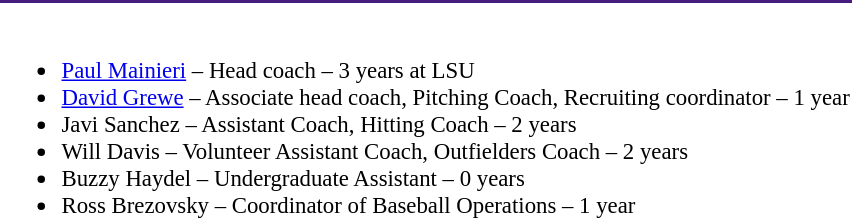<table class="toccolours" style="text-align: left;">
<tr>
<td colspan="9" style="background-color: #461D7C; color: #FDD017"></td>
</tr>
<tr>
<td style="font-size: 95%;" valign="top"><br><ul><li><a href='#'>Paul Mainieri</a> – Head coach – 3 years at LSU</li><li><a href='#'>David Grewe</a> – Associate head coach, Pitching Coach, Recruiting coordinator – 1 year</li><li>Javi Sanchez – Assistant Coach, Hitting Coach – 2 years</li><li>Will Davis – Volunteer Assistant Coach, Outfielders Coach – 2 years</li><li>Buzzy Haydel – Undergraduate Assistant – 0 years</li><li>Ross Brezovsky – Coordinator of Baseball Operations – 1 year</li></ul></td>
</tr>
</table>
